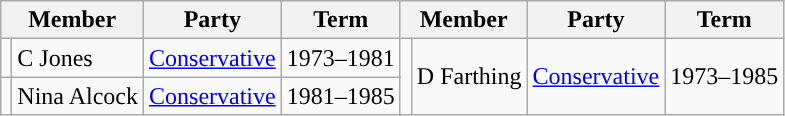<table class="wikitable">
<tr>
<th colspan="2">Member</th>
<th>Party</th>
<th>Term</th>
<th colspan="2">Member</th>
<th>Party</th>
<th>Term</th>
</tr>
<tr>
<td style="background-color: "></td>
<td>C Jones</td>
<td><a href='#'>Conservative</a></td>
<td>1973–1981</td>
<td rowspan="2" style="background-color: "></td>
<td rowspan="2">D Farthing</td>
<td rowspan="2"><a href='#'>Conservative</a></td>
<td rowspan="2">1973–1985</td>
</tr>
<tr>
<td style="background-color: "></td>
<td>Nina Alcock</td>
<td><a href='#'>Conservative</a></td>
<td>1981–1985</td>
</tr>
</table>
